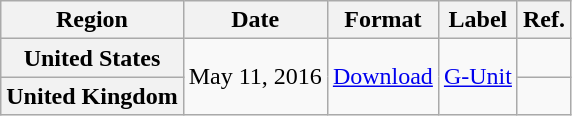<table class="wikitable plainrowheaders">
<tr>
<th>Region</th>
<th>Date</th>
<th>Format</th>
<th>Label</th>
<th>Ref.</th>
</tr>
<tr>
<th scope="row">United States</th>
<td rowspan="2">May 11, 2016</td>
<td rowspan="2"><a href='#'>Download</a></td>
<td rowspan="2"><a href='#'>G-Unit</a></td>
<td></td>
</tr>
<tr>
<th scope="row">United Kingdom</th>
<td></td>
</tr>
</table>
